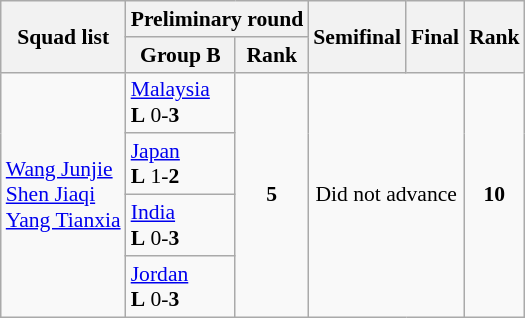<table class="wikitable"style="text-align:left; font-size:90%">
<tr>
<th rowspan="2">Squad list</th>
<th colspan="2">Preliminary round</th>
<th rowspan="2">Semifinal</th>
<th rowspan="2">Final</th>
<th rowspan="2">Rank</th>
</tr>
<tr>
<th>Group B</th>
<th>Rank</th>
</tr>
<tr>
<td rowspan=4><a href='#'>Wang Junjie</a><br><a href='#'>Shen Jiaqi</a><br><a href='#'>Yang Tianxia</a></td>
<td><a href='#'>Malaysia</a><br><strong>L</strong> 0-<strong>3</strong></td>
<td rowspan="4" style="text-align:center;"><strong>5</strong></td>
<td rowspan="4" colspan="2" style="text-align:center;">Did not advance</td>
<td rowspan="4" style="text-align:center;"><strong>10</strong></td>
</tr>
<tr>
<td><a href='#'>Japan</a><br><strong>L</strong> 1-<strong>2</strong></td>
</tr>
<tr>
<td><a href='#'>India</a><br><strong>L</strong> 0-<strong>3</strong></td>
</tr>
<tr>
<td><a href='#'>Jordan</a><br><strong>L</strong> 0-<strong>3</strong></td>
</tr>
</table>
